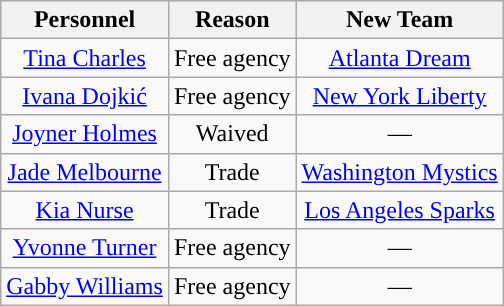<table class="wikitable" style="text-align: center">
<tr align="center"  bgcolor="#dddddd">
<th><strong>Personnel</strong></th>
<th><strong>Reason</strong></th>
<th><strong>New Team</strong></th>
</tr>
<tr>
<td><a href='#'>Tina Charles</a></td>
<td>Free agency</td>
<td><a href='#'>Atlanta Dream</a></td>
</tr>
<tr>
<td><a href='#'>Ivana Dojkić</a></td>
<td>Free agency</td>
<td><a href='#'>New York Liberty</a></td>
</tr>
<tr>
<td><a href='#'>Joyner Holmes</a></td>
<td>Waived</td>
<td>—</td>
</tr>
<tr>
<td><a href='#'>Jade Melbourne</a></td>
<td>Trade</td>
<td><a href='#'>Washington Mystics</a></td>
</tr>
<tr>
<td><a href='#'>Kia Nurse</a></td>
<td>Trade</td>
<td><a href='#'>Los Angeles Sparks</a></td>
</tr>
<tr>
<td><a href='#'>Yvonne Turner</a></td>
<td>Free agency</td>
<td>—</td>
</tr>
<tr>
<td><a href='#'>Gabby Williams</a></td>
<td>Free agency</td>
<td>—</td>
</tr>
</table>
